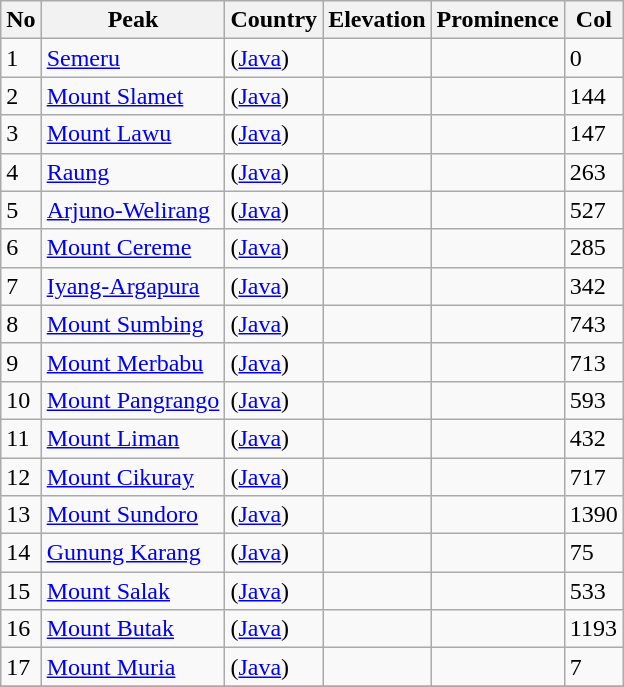<table class="wikitable sortable">
<tr>
<th>No</th>
<th>Peak</th>
<th>Country</th>
<th>Elevation</th>
<th>Prominence</th>
<th>Col</th>
</tr>
<tr>
<td>1</td>
<td><a href='#'>Semeru</a></td>
<td> (<a href='#'>Java</a>)</td>
<td></td>
<td></td>
<td>0</td>
</tr>
<tr>
<td>2</td>
<td><a href='#'>Mount Slamet</a></td>
<td> (<a href='#'>Java</a>)</td>
<td></td>
<td></td>
<td>144</td>
</tr>
<tr>
<td>3</td>
<td><a href='#'>Mount Lawu</a></td>
<td> (<a href='#'>Java</a>)</td>
<td></td>
<td></td>
<td>147</td>
</tr>
<tr>
<td>4</td>
<td><a href='#'>Raung</a></td>
<td> (<a href='#'>Java</a>)</td>
<td></td>
<td></td>
<td>263</td>
</tr>
<tr>
<td>5</td>
<td><a href='#'>Arjuno-Welirang</a></td>
<td> (<a href='#'>Java</a>)</td>
<td></td>
<td></td>
<td>527</td>
</tr>
<tr>
<td>6</td>
<td><a href='#'>Mount Cereme</a></td>
<td> (<a href='#'>Java</a>)</td>
<td></td>
<td></td>
<td>285</td>
</tr>
<tr>
<td>7</td>
<td><a href='#'>Iyang-Argapura</a></td>
<td> (<a href='#'>Java</a>)</td>
<td></td>
<td></td>
<td>342</td>
</tr>
<tr>
<td>8</td>
<td><a href='#'>Mount Sumbing</a></td>
<td> (<a href='#'>Java</a>)</td>
<td></td>
<td></td>
<td>743</td>
</tr>
<tr>
<td>9</td>
<td><a href='#'>Mount Merbabu</a></td>
<td> (<a href='#'>Java</a>)</td>
<td></td>
<td></td>
<td>713</td>
</tr>
<tr>
<td>10</td>
<td><a href='#'>Mount Pangrango</a></td>
<td> (<a href='#'>Java</a>)</td>
<td></td>
<td></td>
<td>593</td>
</tr>
<tr>
<td>11</td>
<td><a href='#'>Mount Liman</a></td>
<td> (<a href='#'>Java</a>)</td>
<td></td>
<td></td>
<td>432</td>
</tr>
<tr>
<td>12</td>
<td><a href='#'>Mount Cikuray</a></td>
<td> (<a href='#'>Java</a>)</td>
<td></td>
<td></td>
<td>717</td>
</tr>
<tr>
<td>13</td>
<td><a href='#'>Mount Sundoro</a></td>
<td> (<a href='#'>Java</a>)</td>
<td></td>
<td></td>
<td>1390</td>
</tr>
<tr>
<td>14</td>
<td><a href='#'>Gunung Karang</a></td>
<td> (<a href='#'>Java</a>)</td>
<td></td>
<td></td>
<td>75</td>
</tr>
<tr>
<td>15</td>
<td><a href='#'>Mount Salak</a></td>
<td> (<a href='#'>Java</a>)</td>
<td></td>
<td></td>
<td>533</td>
</tr>
<tr>
<td>16</td>
<td><a href='#'>Mount Butak</a></td>
<td> (<a href='#'>Java</a>)</td>
<td></td>
<td></td>
<td>1193</td>
</tr>
<tr>
<td>17</td>
<td><a href='#'>Mount Muria</a></td>
<td> (<a href='#'>Java</a>)</td>
<td></td>
<td></td>
<td>7</td>
</tr>
<tr>
</tr>
</table>
